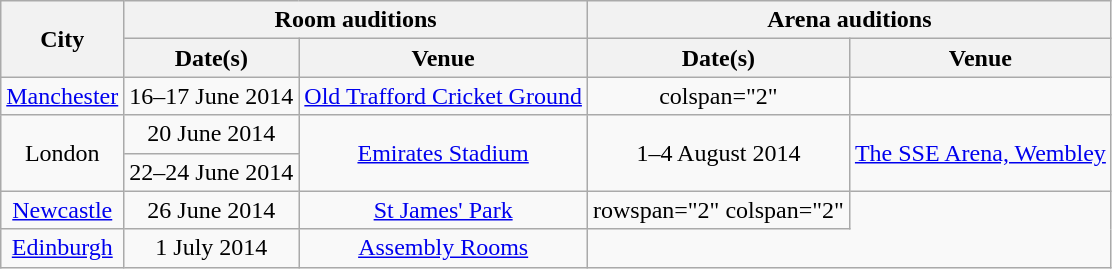<table class="wikitable sortable plainrowheaders" style="text-align:center">
<tr>
<th rowspan="2" scope="col">City</th>
<th colspan="2">Room auditions</th>
<th colspan="2">Arena auditions</th>
</tr>
<tr>
<th scope="col">Date(s)</th>
<th scope="col">Venue</th>
<th scope="col">Date(s)</th>
<th scope="col">Venue</th>
</tr>
<tr>
<td><a href='#'>Manchester</a></td>
<td>16–17 June 2014</td>
<td><a href='#'>Old Trafford Cricket Ground</a></td>
<td>colspan="2" </td>
</tr>
<tr>
<td rowspan="2">London</td>
<td>20 June 2014</td>
<td rowspan="2"><a href='#'>Emirates Stadium</a></td>
<td rowspan="2">1–4 August 2014</td>
<td rowspan="2"><a href='#'>The SSE Arena, Wembley</a></td>
</tr>
<tr>
<td>22–24 June 2014</td>
</tr>
<tr>
<td><a href='#'>Newcastle</a></td>
<td>26 June 2014</td>
<td><a href='#'>St James' Park</a></td>
<td>rowspan="2" colspan="2" </td>
</tr>
<tr>
<td><a href='#'>Edinburgh</a></td>
<td>1 July 2014</td>
<td><a href='#'>Assembly Rooms</a></td>
</tr>
</table>
